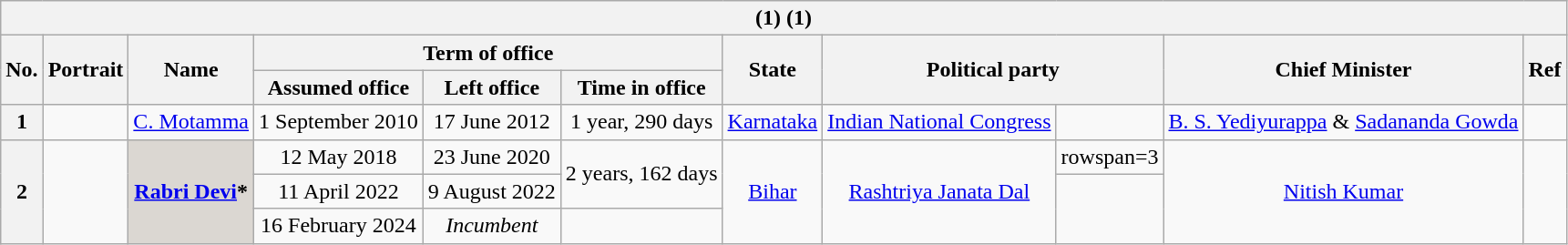<table class="wikitable sortable" style="text-align:center;">
<tr>
<th colspan=13> (1) (1)</th>
</tr>
<tr>
<th rowspan=2>No.</th>
<th rowspan=2>Portrait</th>
<th rowspan=2>Name<br><small></small></th>
<th colspan=3>Term of office</th>
<th rowspan=2>State</th>
<th rowspan=2 colspan=2>Political party</th>
<th rowspan=2>Chief Minister</th>
<th rowspan=2>Ref</th>
</tr>
<tr>
<th>Assumed office</th>
<th>Left office</th>
<th>Time in office</th>
</tr>
<tr>
<th>1</th>
<td></td>
<td><a href='#'>C. Motamma</a><br><small></small></td>
<td>1 September 2010</td>
<td>17 June 2012</td>
<td>1 year, 290 days</td>
<td><a href='#'>Karnataka</a></td>
<td><a href='#'>Indian National Congress</a></td>
<td></td>
<td><a href='#'>B. S. Yediyurappa</a> & <a href='#'>Sadananda Gowda</a></td>
<td></td>
</tr>
<tr>
<th rowspan=3>2</th>
<td rowspan=3></td>
<td style="background:#DBD7D2;" rowspan=3><strong><a href='#'>Rabri Devi</a>*</strong><br><small></small></td>
<td>12 May 2018</td>
<td>23 June 2020</td>
<td rowspan=2>2 years, 162 days</td>
<td rowspan=3><a href='#'>Bihar</a></td>
<td rowspan=3><a href='#'>Rashtriya Janata Dal</a></td>
<td>rowspan=3 </td>
<td rowspan=3><a href='#'>Nitish Kumar</a></td>
<td rowspan=3></td>
</tr>
<tr>
<td>11 April 2022</td>
<td>9 August 2022</td>
</tr>
<tr>
<td>16 February 2024</td>
<td><em>Incumbent</em></td>
<td></td>
</tr>
</table>
